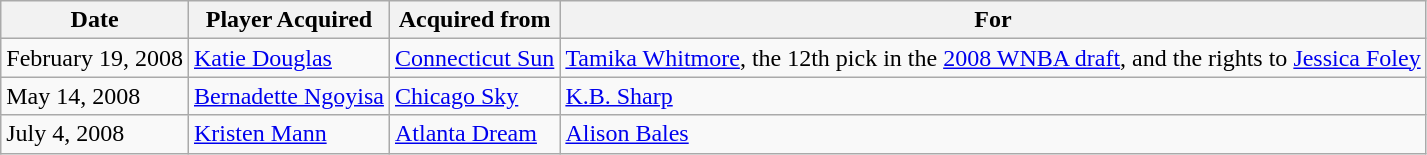<table class="wikitable">
<tr>
<th>Date</th>
<th>Player Acquired</th>
<th>Acquired from</th>
<th>For</th>
</tr>
<tr>
<td>February 19, 2008</td>
<td><a href='#'>Katie Douglas</a></td>
<td><a href='#'>Connecticut Sun</a></td>
<td><a href='#'>Tamika Whitmore</a>, the 12th pick in the <a href='#'>2008 WNBA draft</a>, and the rights to <a href='#'>Jessica Foley</a></td>
</tr>
<tr>
<td>May 14, 2008</td>
<td><a href='#'>Bernadette Ngoyisa</a></td>
<td><a href='#'>Chicago Sky</a></td>
<td><a href='#'>K.B. Sharp</a></td>
</tr>
<tr>
<td>July 4, 2008</td>
<td><a href='#'>Kristen Mann</a></td>
<td><a href='#'>Atlanta Dream</a></td>
<td><a href='#'>Alison Bales</a></td>
</tr>
</table>
